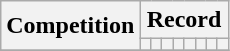<table class="wikitable" style="text-align: center">
<tr>
<th rowspan=2>Competition</th>
<th colspan=8>Record</th>
</tr>
<tr>
<th></th>
<th></th>
<th></th>
<th></th>
<th></th>
<th></th>
<th></th>
<th></th>
</tr>
<tr>
</tr>
</table>
